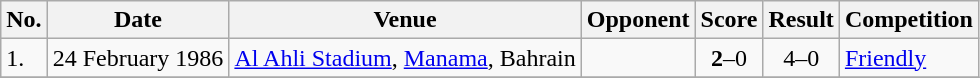<table class="wikitable">
<tr>
<th>No.</th>
<th>Date</th>
<th>Venue</th>
<th>Opponent</th>
<th>Score</th>
<th>Result</th>
<th>Competition</th>
</tr>
<tr>
<td>1.</td>
<td>24 February 1986</td>
<td><a href='#'>Al Ahli Stadium</a>, <a href='#'>Manama</a>, Bahrain</td>
<td></td>
<td align=center><strong>2</strong>–0</td>
<td align=center>4–0</td>
<td><a href='#'>Friendly</a></td>
</tr>
<tr>
</tr>
</table>
